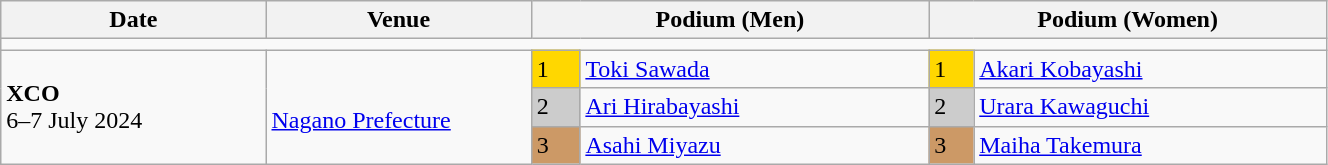<table class="wikitable" width=70%>
<tr>
<th>Date</th>
<th width=20%>Venue</th>
<th colspan=2 width=30%>Podium (Men)</th>
<th colspan=2 width=30%>Podium (Women)</th>
</tr>
<tr>
<td colspan=6></td>
</tr>
<tr>
<td rowspan=3><strong>XCO</strong> <br> 6–7 July 2024</td>
<td rowspan=3><br><a href='#'>Nagano Prefecture</a></td>
<td bgcolor=FFD700>1</td>
<td><a href='#'>Toki Sawada</a></td>
<td bgcolor=FFD700>1</td>
<td><a href='#'>Akari Kobayashi</a></td>
</tr>
<tr>
<td bgcolor=CCCCCC>2</td>
<td><a href='#'>Ari Hirabayashi</a></td>
<td bgcolor=CCCCCC>2</td>
<td><a href='#'>Urara Kawaguchi</a></td>
</tr>
<tr>
<td bgcolor=CC9966>3</td>
<td><a href='#'>Asahi Miyazu</a></td>
<td bgcolor=CC9966>3</td>
<td><a href='#'>Maiha Takemura</a></td>
</tr>
</table>
